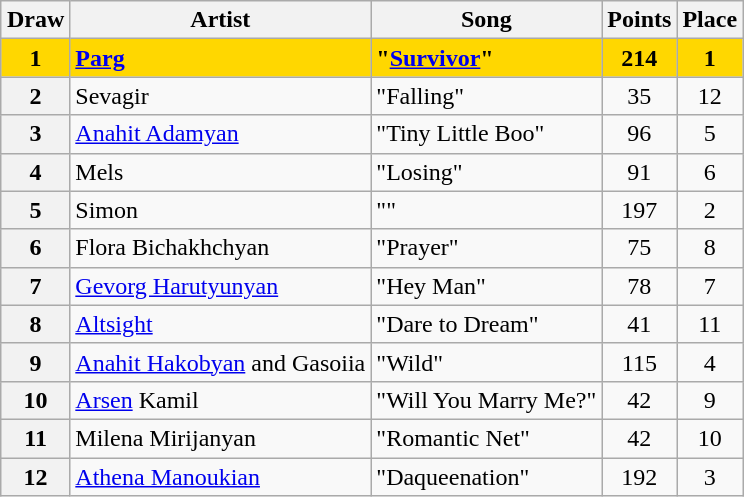<table class="sortable wikitable plainrowheaders" style="margin: 1em auto 1em auto; text-align:center;">
<tr>
<th scope="col">Draw</th>
<th scope="col">Artist</th>
<th scope="col">Song</th>
<th scope="col">Points</th>
<th scope="col">Place</th>
</tr>
<tr style="font-weight: bold; background: gold;">
<th scope="row" style="text-align:center; font-weight:bold; background:gold">1</th>
<td align="left"><a href='#'>Parg</a></td>
<td align="left">"<a href='#'>Survivor</a>"</td>
<td>214</td>
<td>1</td>
</tr>
<tr>
<th scope="row" style="text-align:center">2</th>
<td align="left">Sevagir</td>
<td align="left">"Falling"</td>
<td>35</td>
<td>12</td>
</tr>
<tr>
<th scope="row" style="text-align:center">3</th>
<td align="left"><a href='#'>Anahit Adamyan</a></td>
<td align="left">"Tiny Little Boo"</td>
<td>96</td>
<td>5</td>
</tr>
<tr>
<th scope="row" style="text-align:center">4</th>
<td align="left">Mels</td>
<td align="left">"Losing"</td>
<td>91</td>
<td>6</td>
</tr>
<tr>
<th scope="row" style="text-align:center">5</th>
<td align="left">Simon</td>
<td align="left">""</td>
<td>197</td>
<td>2</td>
</tr>
<tr>
<th scope="row" style="text-align:center">6</th>
<td align="left">Flora Bichakhchyan</td>
<td align="left">"Prayer"</td>
<td>75</td>
<td>8</td>
</tr>
<tr>
<th scope="row" style="text-align:center">7</th>
<td align="left"><a href='#'>Gevorg Harutyunyan</a></td>
<td align="left">"Hey Man"</td>
<td>78</td>
<td>7</td>
</tr>
<tr>
<th scope="row" style="text-align:center">8</th>
<td align="left"><a href='#'>Altsight</a></td>
<td align="left">"Dare to Dream"</td>
<td>41</td>
<td>11</td>
</tr>
<tr>
<th scope="row" style="text-align:center">9</th>
<td align="left"><a href='#'>Anahit Hakobyan</a> and Gasoiia</td>
<td align="left">"Wild"</td>
<td>115</td>
<td>4</td>
</tr>
<tr>
<th scope="row" style="text-align:center">10</th>
<td align="left"><a href='#'>Arsen</a>  Kamil</td>
<td align="left">"Will You Marry Me?"</td>
<td>42</td>
<td>9</td>
</tr>
<tr>
<th scope="row" style="text-align:center">11</th>
<td align="left">Milena Mirijanyan</td>
<td align="left">"Romantic Net"</td>
<td>42</td>
<td>10</td>
</tr>
<tr>
<th scope="row" style="text-align:center">12</th>
<td align="left"><a href='#'>Athena Manoukian</a></td>
<td align="left">"Daqueenation"</td>
<td>192</td>
<td>3</td>
</tr>
</table>
